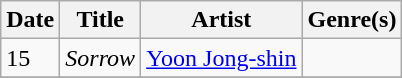<table class="wikitable" style="text-align: left;">
<tr>
<th>Date</th>
<th>Title</th>
<th>Artist</th>
<th>Genre(s)</th>
</tr>
<tr>
<td>15</td>
<td><em>Sorrow</em></td>
<td><a href='#'>Yoon Jong-shin</a></td>
<td></td>
</tr>
<tr>
</tr>
</table>
